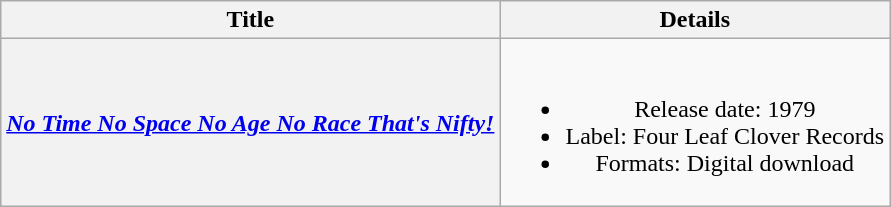<table class="wikitable plainrowheaders" style="text-align:center;">
<tr>
<th>Title</th>
<th>Details</th>
</tr>
<tr>
<th scope="row"><em> <a href='#'>No Time No Space No Age No Race That's Nifty!</a></em></th>
<td><br><ul><li>Release date: 1979</li><li>Label: Four Leaf Clover Records</li><li>Formats: Digital download</li></ul></td>
</tr>
</table>
